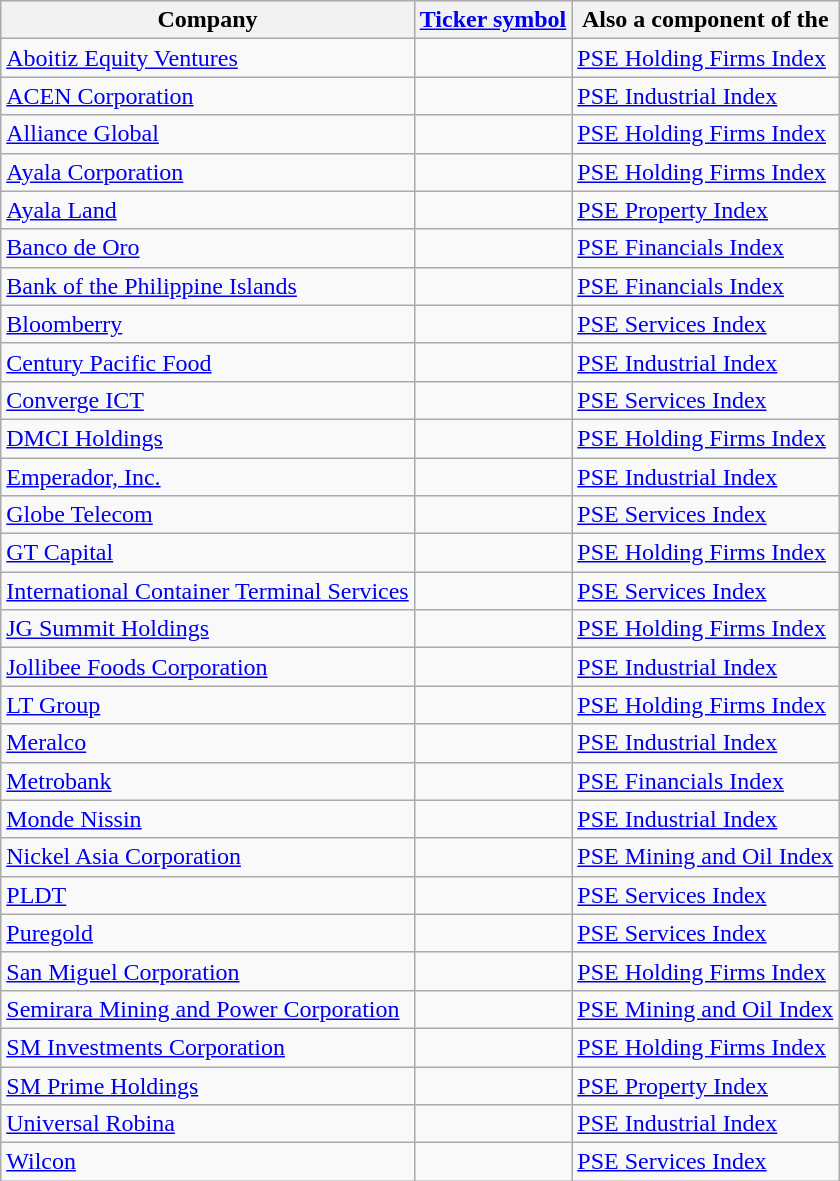<table class="wikitable">
<tr>
<th>Company</th>
<th><a href='#'>Ticker symbol</a></th>
<th>Also a component of the</th>
</tr>
<tr>
<td><a href='#'>Aboitiz Equity Ventures</a></td>
<td></td>
<td><a href='#'>PSE Holding Firms Index</a></td>
</tr>
<tr>
<td><a href='#'>ACEN Corporation</a></td>
<td></td>
<td><a href='#'>PSE Industrial Index</a></td>
</tr>
<tr>
<td><a href='#'>Alliance Global</a></td>
<td></td>
<td><a href='#'>PSE Holding Firms Index</a></td>
</tr>
<tr>
<td><a href='#'>Ayala Corporation</a></td>
<td></td>
<td><a href='#'>PSE Holding Firms Index</a></td>
</tr>
<tr>
<td><a href='#'>Ayala Land</a></td>
<td></td>
<td><a href='#'>PSE Property Index</a></td>
</tr>
<tr>
<td><a href='#'>Banco de Oro</a></td>
<td></td>
<td><a href='#'>PSE Financials Index</a></td>
</tr>
<tr>
<td><a href='#'>Bank of the Philippine Islands</a></td>
<td></td>
<td><a href='#'>PSE Financials Index</a></td>
</tr>
<tr>
<td><a href='#'>Bloomberry</a></td>
<td></td>
<td><a href='#'>PSE Services Index</a></td>
</tr>
<tr>
<td><a href='#'>Century Pacific Food</a></td>
<td></td>
<td><a href='#'>PSE Industrial Index</a></td>
</tr>
<tr>
<td><a href='#'>Converge ICT</a></td>
<td></td>
<td><a href='#'>PSE Services Index</a></td>
</tr>
<tr>
<td><a href='#'>DMCI Holdings</a></td>
<td></td>
<td><a href='#'>PSE Holding Firms Index</a></td>
</tr>
<tr>
<td><a href='#'>Emperador, Inc.</a></td>
<td></td>
<td><a href='#'>PSE Industrial Index</a></td>
</tr>
<tr>
<td><a href='#'>Globe Telecom</a></td>
<td></td>
<td><a href='#'>PSE Services Index</a></td>
</tr>
<tr>
<td><a href='#'>GT Capital</a></td>
<td></td>
<td><a href='#'>PSE Holding Firms Index</a></td>
</tr>
<tr>
<td><a href='#'>International Container Terminal Services</a></td>
<td></td>
<td><a href='#'>PSE Services Index</a></td>
</tr>
<tr>
<td><a href='#'>JG Summit Holdings</a></td>
<td></td>
<td><a href='#'>PSE Holding Firms Index</a></td>
</tr>
<tr>
<td><a href='#'>Jollibee Foods Corporation</a></td>
<td></td>
<td><a href='#'>PSE Industrial Index</a></td>
</tr>
<tr>
<td><a href='#'>LT Group</a></td>
<td></td>
<td><a href='#'>PSE Holding Firms Index</a></td>
</tr>
<tr>
<td><a href='#'>Meralco</a></td>
<td></td>
<td><a href='#'>PSE Industrial Index</a></td>
</tr>
<tr>
<td><a href='#'>Metrobank</a></td>
<td></td>
<td><a href='#'>PSE Financials Index</a></td>
</tr>
<tr>
<td><a href='#'>Monde Nissin</a></td>
<td></td>
<td><a href='#'>PSE Industrial Index</a></td>
</tr>
<tr>
<td><a href='#'>Nickel Asia Corporation</a></td>
<td></td>
<td><a href='#'>PSE Mining and Oil Index</a></td>
</tr>
<tr>
<td><a href='#'>PLDT</a></td>
<td></td>
<td><a href='#'>PSE Services Index</a></td>
</tr>
<tr>
<td><a href='#'>Puregold</a></td>
<td></td>
<td><a href='#'>PSE Services Index</a></td>
</tr>
<tr>
<td><a href='#'>San Miguel Corporation</a></td>
<td></td>
<td><a href='#'>PSE Holding Firms Index</a></td>
</tr>
<tr>
<td><a href='#'>Semirara Mining and Power Corporation</a></td>
<td></td>
<td><a href='#'>PSE Mining and Oil Index</a></td>
</tr>
<tr>
<td><a href='#'>SM Investments Corporation</a></td>
<td></td>
<td><a href='#'>PSE Holding Firms Index</a></td>
</tr>
<tr>
<td><a href='#'>SM Prime Holdings</a></td>
<td></td>
<td><a href='#'>PSE Property Index</a></td>
</tr>
<tr>
<td><a href='#'>Universal Robina</a></td>
<td></td>
<td><a href='#'>PSE Industrial Index</a></td>
</tr>
<tr>
<td><a href='#'>Wilcon</a></td>
<td></td>
<td><a href='#'>PSE Services Index</a></td>
</tr>
</table>
